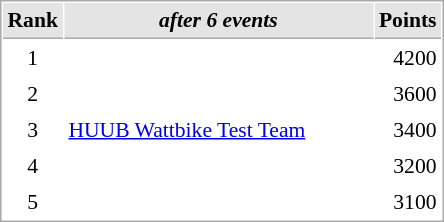<table cellspacing="1" cellpadding="3" style="border:1px solid #aaa; font-size:90%;">
<tr style="background:#e4e4e4;">
<th style="border-bottom:1px solid #aaa; width:10px;">Rank</th>
<th style="border-bottom:1px solid #aaa; width:200px; white-space:nowrap;"><em>after 6 events</em> </th>
<th style="border-bottom:1px solid #aaa; width:20px;">Points</th>
</tr>
<tr>
<td align=center>1</td>
<td></td>
<td align=right>4200</td>
</tr>
<tr>
<td align=center>2</td>
<td></td>
<td align=right>3600</td>
</tr>
<tr>
<td align=center>3</td>
<td> <a href='#'>HUUB Wattbike Test Team</a></td>
<td align=right>3400</td>
</tr>
<tr>
<td align=center>4</td>
<td></td>
<td align=right>3200</td>
</tr>
<tr>
<td align=center>5</td>
<td></td>
<td align=right>3100</td>
</tr>
</table>
